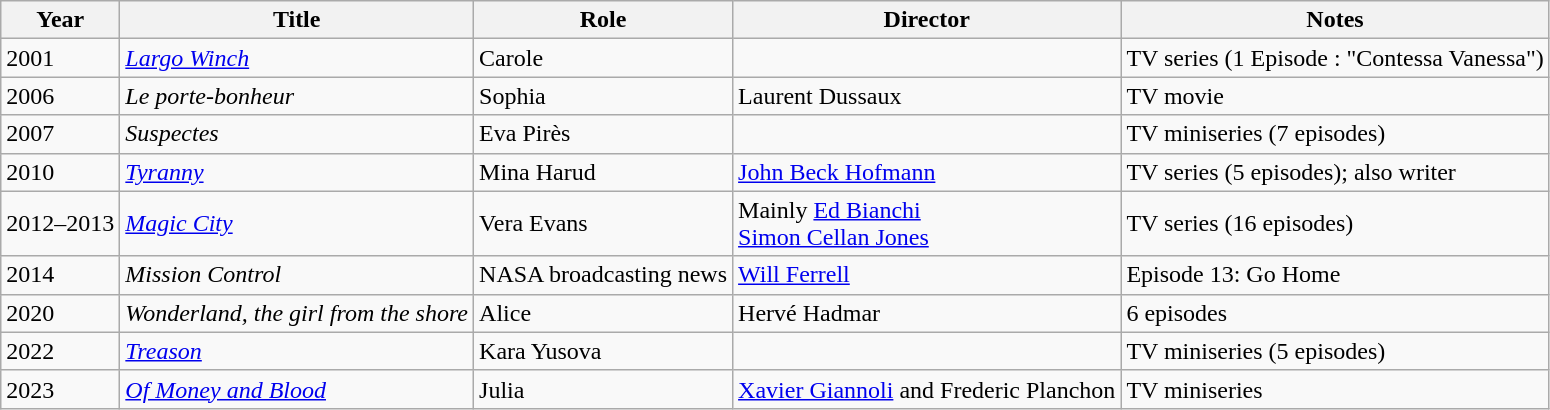<table class="wikitable sortable">
<tr>
<th scope="col">Year</th>
<th scope="col">Title</th>
<th scope="col">Role</th>
<th scope="col">Director</th>
<th scope="col" class="unsortable">Notes</th>
</tr>
<tr>
<td>2001</td>
<td><em><a href='#'>Largo Winch</a></em></td>
<td>Carole</td>
<td></td>
<td>TV series (1 Episode : "Contessa Vanessa")</td>
</tr>
<tr>
<td>2006</td>
<td><em>Le porte-bonheur</em></td>
<td>Sophia</td>
<td>Laurent Dussaux</td>
<td>TV movie</td>
</tr>
<tr>
<td>2007</td>
<td><em>Suspectes</em></td>
<td>Eva Pirès</td>
<td></td>
<td>TV miniseries (7 episodes)</td>
</tr>
<tr>
<td>2010</td>
<td><em><a href='#'>Tyranny</a></em></td>
<td>Mina Harud</td>
<td><a href='#'>John Beck Hofmann</a></td>
<td>TV series (5 episodes); also writer</td>
</tr>
<tr>
<td>2012–2013</td>
<td><em><a href='#'>Magic City</a></em></td>
<td>Vera Evans</td>
<td>Mainly <a href='#'>Ed Bianchi</a><br><a href='#'>Simon Cellan Jones</a></td>
<td>TV series (16 episodes)</td>
</tr>
<tr>
<td>2014</td>
<td><em>Mission Control</em></td>
<td>NASA broadcasting news</td>
<td><a href='#'>Will Ferrell</a></td>
<td>Episode 13: Go Home</td>
</tr>
<tr>
<td>2020</td>
<td><em>Wonderland, the girl from the shore</em></td>
<td>Alice</td>
<td>Hervé Hadmar</td>
<td>6 episodes</td>
</tr>
<tr>
<td>2022</td>
<td><em><a href='#'>Treason</a></em></td>
<td>Kara Yusova</td>
<td></td>
<td>TV miniseries (5 episodes)</td>
</tr>
<tr>
<td>2023</td>
<td><em><a href='#'>Of Money and Blood</a></em></td>
<td>Julia</td>
<td><a href='#'>Xavier Giannoli</a> and Frederic Planchon</td>
<td>TV miniseries</td>
</tr>
</table>
